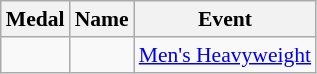<table class="wikitable sortable" style="font-size:90%">
<tr>
<th>Medal</th>
<th>Name</th>
<th>Event</th>
</tr>
<tr>
<td></td>
<td></td>
<td><a href='#'>Men's Heavyweight</a></td>
</tr>
</table>
